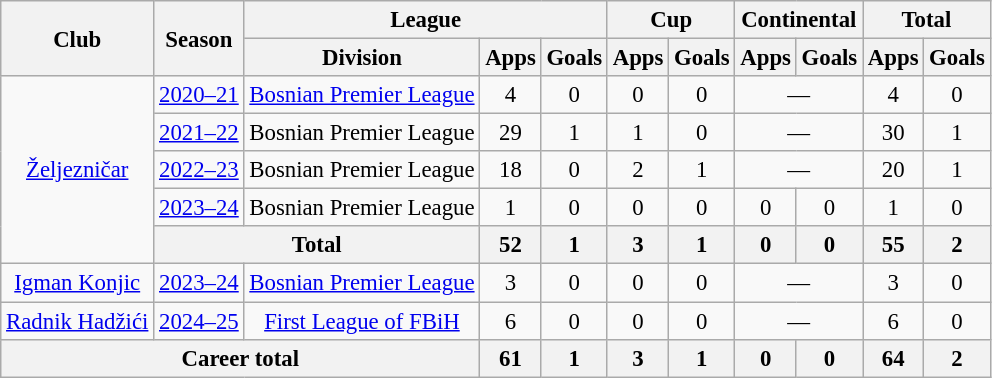<table class=wikitable style="text-align: center;font-size:95%">
<tr>
<th rowspan=2>Club</th>
<th rowspan=2>Season</th>
<th colspan=3>League</th>
<th colspan=2>Cup</th>
<th colspan=2>Continental</th>
<th colspan=2>Total</th>
</tr>
<tr>
<th>Division</th>
<th>Apps</th>
<th>Goals</th>
<th>Apps</th>
<th>Goals</th>
<th>Apps</th>
<th>Goals</th>
<th>Apps</th>
<th>Goals</th>
</tr>
<tr>
<td rowspan=5><a href='#'>Željezničar</a></td>
<td><a href='#'>2020–21</a></td>
<td><a href='#'>Bosnian Premier League</a></td>
<td>4</td>
<td>0</td>
<td>0</td>
<td>0</td>
<td colspan=2>—</td>
<td>4</td>
<td>0</td>
</tr>
<tr>
<td><a href='#'>2021–22</a></td>
<td>Bosnian Premier League</td>
<td>29</td>
<td>1</td>
<td>1</td>
<td>0</td>
<td colspan=2>—</td>
<td>30</td>
<td>1</td>
</tr>
<tr>
<td><a href='#'>2022–23</a></td>
<td>Bosnian Premier League</td>
<td>18</td>
<td>0</td>
<td>2</td>
<td>1</td>
<td colspan=2>—</td>
<td>20</td>
<td>1</td>
</tr>
<tr>
<td><a href='#'>2023–24</a></td>
<td>Bosnian Premier League</td>
<td>1</td>
<td>0</td>
<td>0</td>
<td>0</td>
<td>0</td>
<td>0</td>
<td>1</td>
<td>0</td>
</tr>
<tr>
<th colspan=2>Total</th>
<th>52</th>
<th>1</th>
<th>3</th>
<th>1</th>
<th>0</th>
<th>0</th>
<th>55</th>
<th>2</th>
</tr>
<tr>
<td><a href='#'>Igman Konjic</a></td>
<td><a href='#'>2023–24</a></td>
<td><a href='#'>Bosnian Premier League</a></td>
<td>3</td>
<td>0</td>
<td>0</td>
<td>0</td>
<td colspan=2>—</td>
<td>3</td>
<td>0</td>
</tr>
<tr>
<td><a href='#'>Radnik Hadžići</a></td>
<td><a href='#'>2024–25</a></td>
<td><a href='#'>First League of FBiH</a></td>
<td>6</td>
<td>0</td>
<td>0</td>
<td>0</td>
<td colspan=2>—</td>
<td>6</td>
<td>0</td>
</tr>
<tr>
<th colspan=3>Career total</th>
<th>61</th>
<th>1</th>
<th>3</th>
<th>1</th>
<th>0</th>
<th>0</th>
<th>64</th>
<th>2</th>
</tr>
</table>
